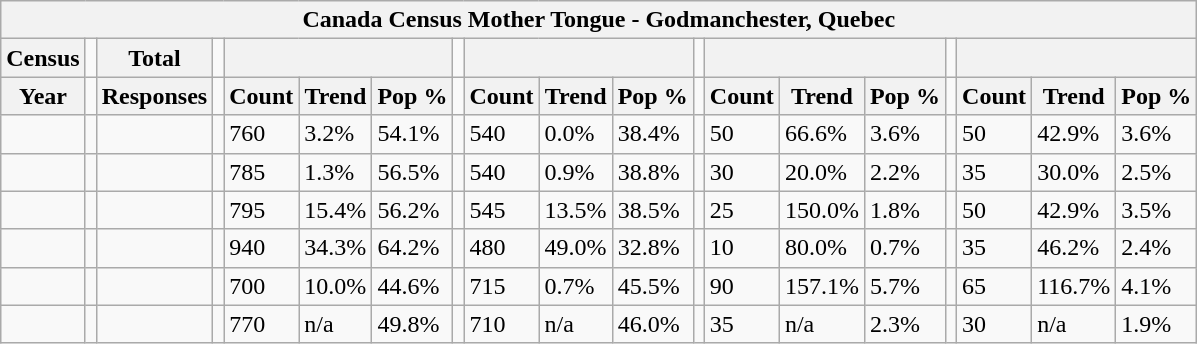<table class="wikitable">
<tr>
<th colspan="19">Canada Census Mother Tongue - Godmanchester, Quebec</th>
</tr>
<tr>
<th>Census</th>
<td></td>
<th>Total</th>
<td colspan="1"></td>
<th colspan="3"></th>
<td colspan="1"></td>
<th colspan="3"></th>
<td colspan="1"></td>
<th colspan="3"></th>
<td colspan="1"></td>
<th colspan="3"></th>
</tr>
<tr>
<th>Year</th>
<td></td>
<th>Responses</th>
<td></td>
<th>Count</th>
<th>Trend</th>
<th>Pop %</th>
<td></td>
<th>Count</th>
<th>Trend</th>
<th>Pop %</th>
<td></td>
<th>Count</th>
<th>Trend</th>
<th>Pop %</th>
<td></td>
<th>Count</th>
<th>Trend</th>
<th>Pop %</th>
</tr>
<tr>
<td></td>
<td></td>
<td></td>
<td></td>
<td>760</td>
<td> 3.2%</td>
<td>54.1%</td>
<td></td>
<td>540</td>
<td> 0.0%</td>
<td>38.4%</td>
<td></td>
<td>50</td>
<td> 66.6%</td>
<td>3.6%</td>
<td></td>
<td>50</td>
<td> 42.9%</td>
<td>3.6%</td>
</tr>
<tr>
<td></td>
<td></td>
<td></td>
<td></td>
<td>785</td>
<td> 1.3%</td>
<td>56.5%</td>
<td></td>
<td>540</td>
<td> 0.9%</td>
<td>38.8%</td>
<td></td>
<td>30</td>
<td> 20.0%</td>
<td>2.2%</td>
<td></td>
<td>35</td>
<td> 30.0%</td>
<td>2.5%</td>
</tr>
<tr>
<td></td>
<td></td>
<td></td>
<td></td>
<td>795</td>
<td> 15.4%</td>
<td>56.2%</td>
<td></td>
<td>545</td>
<td> 13.5%</td>
<td>38.5%</td>
<td></td>
<td>25</td>
<td> 150.0%</td>
<td>1.8%</td>
<td></td>
<td>50</td>
<td> 42.9%</td>
<td>3.5%</td>
</tr>
<tr>
<td></td>
<td></td>
<td></td>
<td></td>
<td>940</td>
<td> 34.3%</td>
<td>64.2%</td>
<td></td>
<td>480</td>
<td> 49.0%</td>
<td>32.8%</td>
<td></td>
<td>10</td>
<td> 80.0%</td>
<td>0.7%</td>
<td></td>
<td>35</td>
<td> 46.2%</td>
<td>2.4%</td>
</tr>
<tr>
<td></td>
<td></td>
<td></td>
<td></td>
<td>700</td>
<td> 10.0%</td>
<td>44.6%</td>
<td></td>
<td>715</td>
<td> 0.7%</td>
<td>45.5%</td>
<td></td>
<td>90</td>
<td> 157.1%</td>
<td>5.7%</td>
<td></td>
<td>65</td>
<td> 116.7%</td>
<td>4.1%</td>
</tr>
<tr>
<td></td>
<td></td>
<td></td>
<td></td>
<td>770</td>
<td>n/a</td>
<td>49.8%</td>
<td></td>
<td>710</td>
<td>n/a</td>
<td>46.0%</td>
<td></td>
<td>35</td>
<td>n/a</td>
<td>2.3%</td>
<td></td>
<td>30</td>
<td>n/a</td>
<td>1.9%</td>
</tr>
</table>
